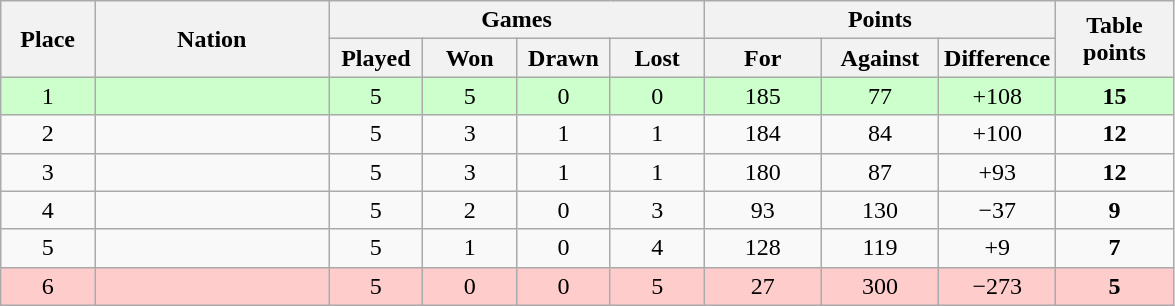<table class="wikitable" style="text-align:center">
<tr>
<th rowspan="2" style="width:8%">Place</th>
<th rowspan="2" style="width:20%">Nation</th>
<th colspan="4" style="width:32%">Games</th>
<th colspan="3" style="width:30%">Points</th>
<th rowspan="2" style="width:10%">Table<br>points</th>
</tr>
<tr>
<th style="width:8%">Played</th>
<th style="width:8%">Won</th>
<th style="width:8%">Drawn</th>
<th style="width:8%">Lost</th>
<th style="width:10%">For</th>
<th style="width:10%">Against</th>
<th style="width:10%">Difference</th>
</tr>
<tr style="background:#cfc">
<td>1</td>
<td align=left></td>
<td>5</td>
<td>5</td>
<td>0</td>
<td>0</td>
<td>185</td>
<td>77</td>
<td>+108</td>
<td><strong>15</strong></td>
</tr>
<tr>
<td>2</td>
<td align=left></td>
<td>5</td>
<td>3</td>
<td>1</td>
<td>1</td>
<td>184</td>
<td>84</td>
<td>+100</td>
<td><strong>12</strong></td>
</tr>
<tr>
<td>3</td>
<td align=left></td>
<td>5</td>
<td>3</td>
<td>1</td>
<td>1</td>
<td>180</td>
<td>87</td>
<td>+93</td>
<td><strong>12</strong></td>
</tr>
<tr>
<td>4</td>
<td align=left></td>
<td>5</td>
<td>2</td>
<td>0</td>
<td>3</td>
<td>93</td>
<td>130</td>
<td>−37</td>
<td><strong>9</strong></td>
</tr>
<tr>
<td>5</td>
<td align=left></td>
<td>5</td>
<td>1</td>
<td>0</td>
<td>4</td>
<td>128</td>
<td>119</td>
<td>+9</td>
<td><strong>7</strong></td>
</tr>
<tr style="background:#fcc">
<td>6</td>
<td align=left></td>
<td>5</td>
<td>0</td>
<td>0</td>
<td>5</td>
<td>27</td>
<td>300</td>
<td>−273</td>
<td><strong>5</strong></td>
</tr>
</table>
